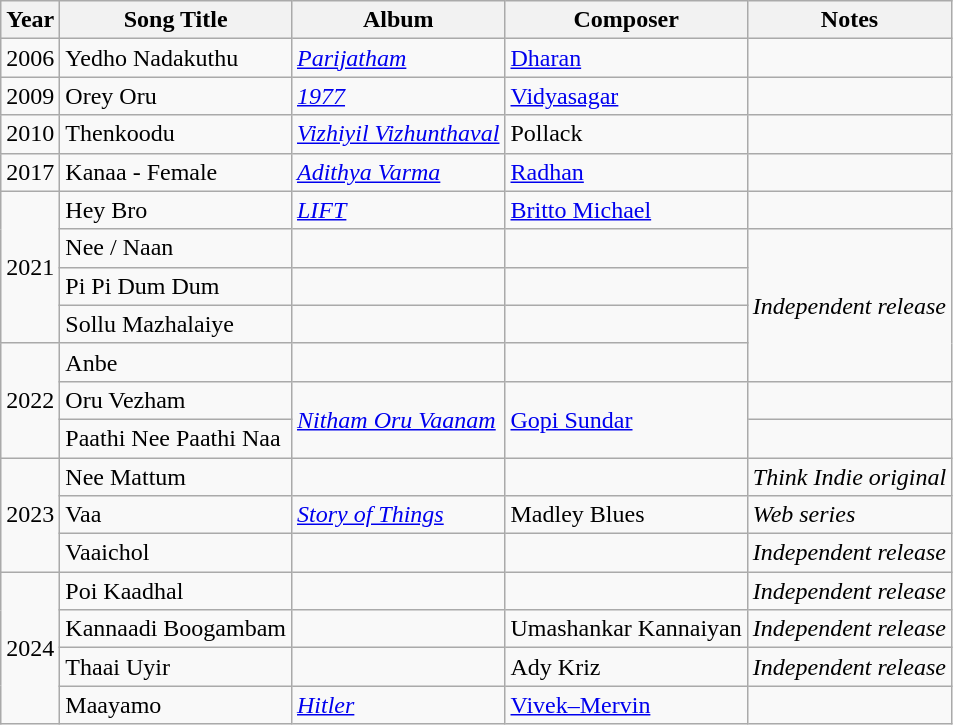<table class="wikitable sortable">
<tr>
<th scope="col">Year</th>
<th scope="col">Song Title</th>
<th scope="col">Album</th>
<th scope="col">Composer</th>
<th class="unsortable" scope="col">Notes</th>
</tr>
<tr>
<td>2006</td>
<td>Yedho Nadakuthu</td>
<td><em><a href='#'>Parijatham</a></em></td>
<td><a href='#'>Dharan</a></td>
<td></td>
</tr>
<tr>
<td>2009</td>
<td>Orey Oru</td>
<td><em><a href='#'>1977</a></em></td>
<td><a href='#'>Vidyasagar</a></td>
<td></td>
</tr>
<tr>
<td>2010</td>
<td>Thenkoodu</td>
<td><em><a href='#'>Vizhiyil Vizhunthaval</a></em></td>
<td>Pollack</td>
<td></td>
</tr>
<tr>
<td>2017</td>
<td>Kanaa - Female</td>
<td><em><a href='#'>Adithya Varma</a></em></td>
<td><a href='#'>Radhan</a></td>
<td></td>
</tr>
<tr>
<td rowspan="4">2021</td>
<td>Hey Bro</td>
<td><em><a href='#'>LIFT</a></em></td>
<td><a href='#'>Britto Michael</a></td>
<td></td>
</tr>
<tr>
<td>Nee / Naan</td>
<td></td>
<td></td>
<td rowspan="4"><em>Independent release</em></td>
</tr>
<tr>
<td>Pi Pi Dum Dum</td>
<td></td>
<td></td>
</tr>
<tr>
<td>Sollu Mazhalaiye</td>
<td></td>
<td></td>
</tr>
<tr>
<td rowspan="3">2022</td>
<td>Anbe</td>
<td></td>
<td></td>
</tr>
<tr>
<td>Oru Vezham</td>
<td rowspan="2"><em><a href='#'>Nitham Oru Vaanam</a></em></td>
<td rowspan="2"><a href='#'>Gopi Sundar</a></td>
<td></td>
</tr>
<tr>
<td>Paathi Nee Paathi Naa</td>
<td></td>
</tr>
<tr>
<td rowspan="3">2023</td>
<td>Nee Mattum</td>
<td></td>
<td></td>
<td><em>Think Indie original</em></td>
</tr>
<tr>
<td>Vaa</td>
<td><em><a href='#'>Story of Things</a></em></td>
<td>Madley Blues</td>
<td><em>Web series</em></td>
</tr>
<tr>
<td>Vaaichol</td>
<td></td>
<td></td>
<td><em>Independent release</em></td>
</tr>
<tr>
<td rowspan="4">2024</td>
<td>Poi Kaadhal</td>
<td></td>
<td></td>
<td><em>Independent release</em></td>
</tr>
<tr>
<td>Kannaadi Boogambam</td>
<td></td>
<td>Umashankar Kannaiyan</td>
<td><em>Independent release</em></td>
</tr>
<tr>
<td>Thaai Uyir</td>
<td></td>
<td>Ady Kriz</td>
<td><em>Independent release</em></td>
</tr>
<tr>
<td>Maayamo</td>
<td><em><a href='#'>Hitler</a></em></td>
<td><a href='#'>Vivek–Mervin</a></td>
<td></td>
</tr>
</table>
